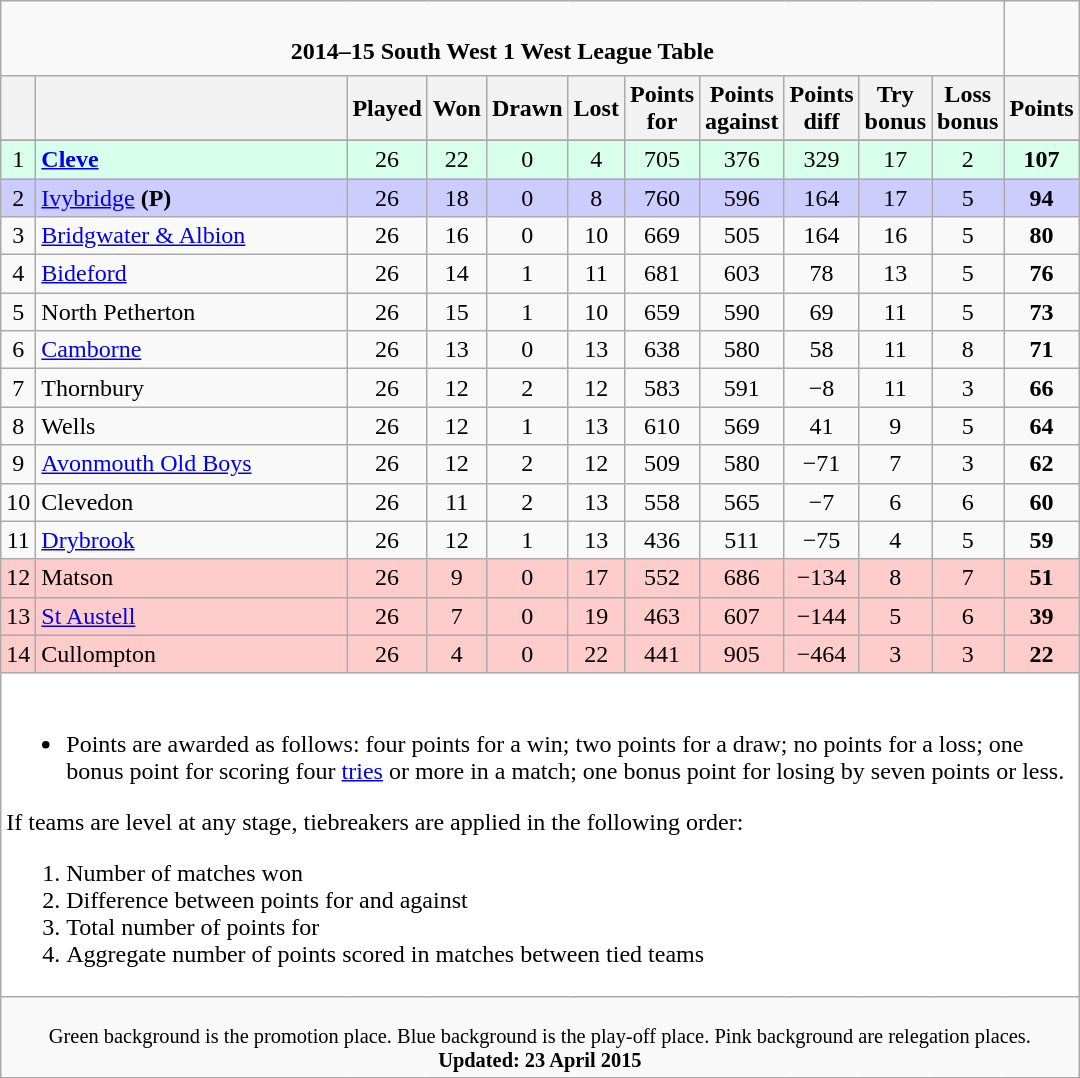<table class="wikitable" style="text-align: center;">
<tr>
<td colspan="11" cellpadding="0" cellspacing="0"><br><table border="0" width="100%" cellpadding="0" cellspacing="0">
<tr>
<td width=20% style="border:0px"></td>
<td style="border:0px"><strong> 2014–15 South West 1 West League Table</strong></td>
<td width=20% style="border:0px"></td>
</tr>
</table>
</td>
</tr>
<tr>
<th bgcolor="#efefef" width="10"></th>
<th bgcolor="#efefef" width="200"></th>
<th bgcolor="#efefef" width="20">Played</th>
<th bgcolor="#efefef" width="20">Won</th>
<th bgcolor="#efefef" width="20">Drawn</th>
<th bgcolor="#efefef" width="20">Lost</th>
<th bgcolor="#efefef" width="20">Points for</th>
<th bgcolor="#efefef" width="20">Points against</th>
<th bgcolor="#efefef" width="20">Points diff</th>
<th bgcolor="#efefef" width="20">Try bonus</th>
<th bgcolor="#efefef" width="20">Loss bonus</th>
<th bgcolor="#efefef" width="20">Points</th>
</tr>
<tr bgcolor=#d8ffeb align=center>
</tr>
<tr bgcolor=#d8ffeb align=center>
<td>1</td>
<td align=left><strong><a href='#'>Cleve</a></strong></td>
<td>26</td>
<td>22</td>
<td>0</td>
<td>4</td>
<td>705</td>
<td>376</td>
<td>329</td>
<td>17</td>
<td>2</td>
<td><strong>107</strong></td>
</tr>
<tr bgcolor=#ccccff align=center>
<td>2</td>
<td align=left><a href='#'>Ivybridge</a> <strong>(P)</strong></td>
<td>26</td>
<td>18</td>
<td>0</td>
<td>8</td>
<td>760</td>
<td>596</td>
<td>164</td>
<td>17</td>
<td>5</td>
<td><strong>94</strong></td>
</tr>
<tr>
<td>3</td>
<td align=left><a href='#'>Bridgwater & Albion</a></td>
<td>26</td>
<td>16</td>
<td>0</td>
<td>10</td>
<td>669</td>
<td>505</td>
<td>164</td>
<td>16</td>
<td>5</td>
<td><strong>80</strong></td>
</tr>
<tr>
<td>4</td>
<td align=left><a href='#'>Bideford</a></td>
<td>26</td>
<td>14</td>
<td>1</td>
<td>11</td>
<td>681</td>
<td>603</td>
<td>78</td>
<td>13</td>
<td>5</td>
<td><strong>76</strong></td>
</tr>
<tr>
<td>5</td>
<td align=left>North Petherton</td>
<td>26</td>
<td>15</td>
<td>1</td>
<td>10</td>
<td>659</td>
<td>590</td>
<td>69</td>
<td>11</td>
<td>5</td>
<td><strong>73</strong></td>
</tr>
<tr>
<td>6</td>
<td align=left><a href='#'>Camborne</a></td>
<td>26</td>
<td>13</td>
<td>0</td>
<td>13</td>
<td>638</td>
<td>580</td>
<td>58</td>
<td>11</td>
<td>8</td>
<td><strong>71</strong></td>
</tr>
<tr>
<td>7</td>
<td align=left>Thornbury</td>
<td>26</td>
<td>12</td>
<td>2</td>
<td>12</td>
<td>583</td>
<td>591</td>
<td>−8</td>
<td>11</td>
<td>3</td>
<td><strong>66</strong></td>
</tr>
<tr>
<td>8</td>
<td align=left>Wells</td>
<td>26</td>
<td>12</td>
<td>1</td>
<td>13</td>
<td>610</td>
<td>569</td>
<td>41</td>
<td>9</td>
<td>5</td>
<td><strong>64</strong></td>
</tr>
<tr>
<td>9</td>
<td align=left><a href='#'>Avonmouth Old Boys</a></td>
<td>26</td>
<td>12</td>
<td>2</td>
<td>12</td>
<td>509</td>
<td>580</td>
<td>−71</td>
<td>7</td>
<td>3</td>
<td><strong>62</strong></td>
</tr>
<tr>
<td>10</td>
<td align=left>Clevedon</td>
<td>26</td>
<td>11</td>
<td>2</td>
<td>13</td>
<td>558</td>
<td>565</td>
<td>−7</td>
<td>6</td>
<td>6</td>
<td><strong>60</strong></td>
</tr>
<tr>
<td>11</td>
<td align=left><a href='#'>Drybrook</a></td>
<td>26</td>
<td>12</td>
<td>1</td>
<td>13</td>
<td>436</td>
<td>511</td>
<td>−75</td>
<td>4</td>
<td>5</td>
<td><strong>59</strong></td>
</tr>
<tr bgcolor=#ffcccc>
<td>12</td>
<td align=left>Matson</td>
<td>26</td>
<td>9</td>
<td>0</td>
<td>17</td>
<td>552</td>
<td>686</td>
<td>−134</td>
<td>8</td>
<td>7</td>
<td><strong>51</strong></td>
</tr>
<tr bgcolor=#ffcccc>
<td>13</td>
<td align=left><a href='#'>St Austell</a></td>
<td>26</td>
<td>7</td>
<td>0</td>
<td>19</td>
<td>463</td>
<td>607</td>
<td>−144</td>
<td>5</td>
<td>6</td>
<td><strong>39</strong></td>
</tr>
<tr bgcolor=#ffcccc>
<td>14</td>
<td align=left>Cullompton</td>
<td>26</td>
<td>4</td>
<td>0</td>
<td>22</td>
<td>441</td>
<td>905</td>
<td>−464</td>
<td>3</td>
<td>3</td>
<td><strong>22</strong></td>
</tr>
<tr bgcolor=#ffffff align=left>
<td colspan="15"><br><ul><li>Points are awarded as follows: four points for a win; two points for a draw; no points for a loss; one bonus point for scoring four <a href='#'>tries</a> or more in a match; one bonus point for losing by seven points or less.</li></ul>If teams are level at any stage, tiebreakers are applied in the following order:<ol><li>Number of matches won</li><li>Difference between points for and against</li><li>Total number of points for</li><li>Aggregate number of points scored in matches between tied teams</li></ol></td>
</tr>
<tr |align=left|>
<td colspan="15" style="border:0px;font-size:85%;"><br><span>Green background</span> is the promotion place.
<span>Blue background</span> is the play-off place. 
<span>Pink background</span> are relegation places. <br>
<strong>Updated: 23 April 2015</strong></td>
</tr>
<tr |align=left|>
</tr>
</table>
